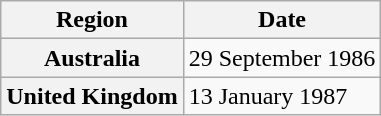<table class="wikitable plainrowheaders">
<tr>
<th scope="col">Region</th>
<th scope="col">Date</th>
</tr>
<tr>
<th scope="row">Australia</th>
<td>29 September 1986</td>
</tr>
<tr>
<th scope="row">United Kingdom</th>
<td>13 January 1987</td>
</tr>
</table>
